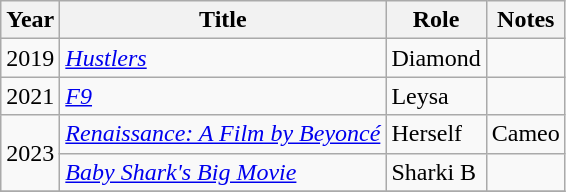<table class="wikitable">
<tr>
<th>Year</th>
<th>Title</th>
<th>Role</th>
<th>Notes</th>
</tr>
<tr>
<td>2019</td>
<td><em><a href='#'>Hustlers</a></em></td>
<td>Diamond</td>
<td></td>
</tr>
<tr>
<td>2021</td>
<td><em><a href='#'>F9</a></em></td>
<td>Leysa</td>
<td></td>
</tr>
<tr>
<td rowspan="2">2023</td>
<td><em><a href='#'>Renaissance: A Film by Beyoncé</a></em></td>
<td>Herself</td>
<td>Cameo</td>
</tr>
<tr>
<td><em><a href='#'>Baby Shark's Big Movie</a></em></td>
<td>Sharki B</td>
<td></td>
</tr>
<tr>
</tr>
</table>
